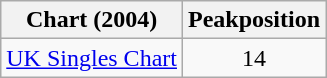<table class="wikitable">
<tr>
<th>Chart (2004)</th>
<th>Peakposition</th>
</tr>
<tr>
<td><a href='#'>UK Singles Chart</a></td>
<td align="center">14</td>
</tr>
</table>
